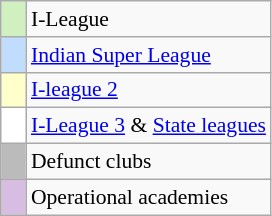<table class="wikitable" style="text-align:left; font-size:90%;">
<tr>
<td style="width:10px; background:#D0F0C0;"></td>
<td>I-League</td>
</tr>
<tr>
<td style="width:10px; background:#c1ddfd;"></td>
<td><a href='#'>Indian Super League</a></td>
</tr>
<tr>
<td style="width:10px; background:#ffffcc;"></td>
<td><a href='#'>I-league 2</a></td>
</tr>
<tr>
<td style="width:10px; background:#ffffff;"></td>
<td><a href='#'>I-League 3</a> & <a href='#'>State leagues</a></td>
</tr>
<tr>
<td style="width:10px; background:#bbb;"></td>
<td>Defunct clubs</td>
</tr>
<tr>
<td style="width:10px; background:#D7BDE2;"></td>
<td>Operational academies</td>
</tr>
</table>
